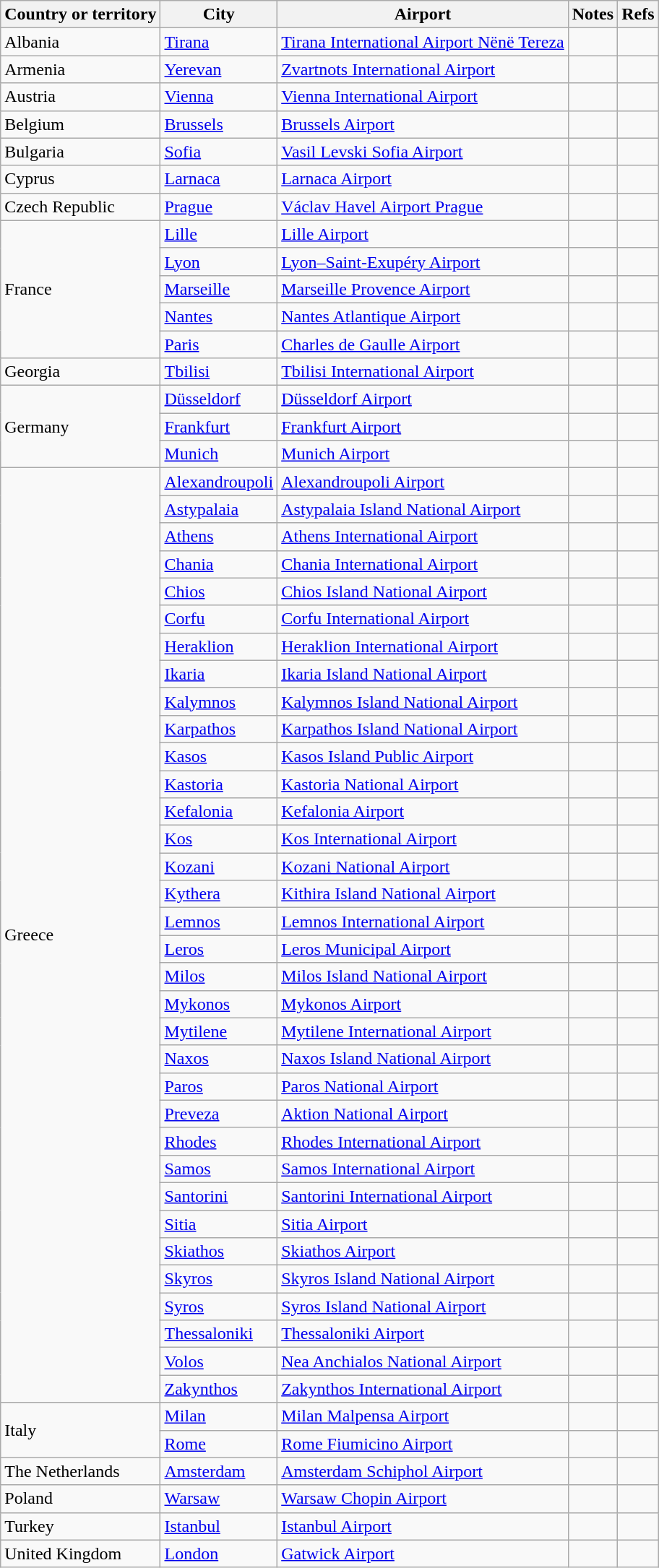<table class="sortable wikitable">
<tr>
<th>Country or territory</th>
<th>City</th>
<th>Airport</th>
<th>Notes</th>
<th class=unsortable>Refs</th>
</tr>
<tr>
<td>Albania</td>
<td><a href='#'>Tirana</a></td>
<td><a href='#'>Tirana International Airport Nënë Tereza</a></td>
<td align=center></td>
<td align=center></td>
</tr>
<tr>
<td>Armenia</td>
<td><a href='#'>Yerevan</a></td>
<td><a href='#'>Zvartnots International Airport</a></td>
<td align=center></td>
<td align=center></td>
</tr>
<tr>
<td>Austria</td>
<td><a href='#'>Vienna</a></td>
<td><a href='#'>Vienna International Airport</a></td>
<td align=center></td>
<td align=center></td>
</tr>
<tr>
<td>Belgium</td>
<td><a href='#'>Brussels</a></td>
<td><a href='#'>Brussels Airport</a></td>
<td align=center></td>
<td align=center></td>
</tr>
<tr>
<td>Bulgaria</td>
<td><a href='#'>Sofia</a></td>
<td><a href='#'>Vasil Levski Sofia Airport</a></td>
<td align=center></td>
<td align=center></td>
</tr>
<tr>
<td>Cyprus</td>
<td><a href='#'>Larnaca</a></td>
<td><a href='#'>Larnaca Airport</a></td>
<td align=center></td>
<td align=center></td>
</tr>
<tr>
<td>Czech Republic</td>
<td><a href='#'>Prague</a></td>
<td><a href='#'>Václav Havel Airport Prague</a></td>
<td align=center></td>
<td align=center></td>
</tr>
<tr>
<td rowspan="5">France</td>
<td><a href='#'>Lille</a></td>
<td><a href='#'>Lille Airport</a></td>
<td></td>
<td align=center></td>
</tr>
<tr>
<td><a href='#'>Lyon</a></td>
<td><a href='#'>Lyon–Saint-Exupéry Airport</a></td>
<td></td>
<td align=center></td>
</tr>
<tr>
<td><a href='#'>Marseille</a></td>
<td><a href='#'>Marseille Provence Airport</a></td>
<td></td>
<td align=center></td>
</tr>
<tr>
<td><a href='#'>Nantes</a></td>
<td><a href='#'>Nantes Atlantique Airport</a></td>
<td></td>
<td align=center></td>
</tr>
<tr>
<td><a href='#'>Paris</a></td>
<td><a href='#'>Charles de Gaulle Airport</a></td>
<td align=center></td>
<td align=center></td>
</tr>
<tr>
<td>Georgia</td>
<td><a href='#'>Tbilisi</a></td>
<td><a href='#'>Tbilisi International Airport</a></td>
<td align=center></td>
<td align=center></td>
</tr>
<tr>
<td rowspan="3">Germany</td>
<td><a href='#'>Düsseldorf</a></td>
<td><a href='#'>Düsseldorf Airport</a></td>
<td align=center></td>
<td align=center></td>
</tr>
<tr>
<td><a href='#'>Frankfurt</a></td>
<td><a href='#'>Frankfurt Airport</a></td>
<td align=center></td>
<td align=center></td>
</tr>
<tr>
<td><a href='#'>Munich</a></td>
<td><a href='#'>Munich Airport</a></td>
<td align=center></td>
<td align=center></td>
</tr>
<tr>
<td rowspan="34">Greece</td>
<td><a href='#'>Alexandroupoli</a></td>
<td><a href='#'>Alexandroupoli Airport</a></td>
<td align=center></td>
<td align=center></td>
</tr>
<tr>
<td><a href='#'>Astypalaia</a></td>
<td><a href='#'>Astypalaia Island National Airport</a></td>
<td align=center></td>
<td align=center></td>
</tr>
<tr>
<td><a href='#'>Athens</a></td>
<td><a href='#'>Athens International Airport</a></td>
<td></td>
<td align=center></td>
</tr>
<tr>
<td><a href='#'>Chania</a></td>
<td><a href='#'>Chania International Airport</a></td>
<td align=center></td>
<td align=center></td>
</tr>
<tr>
<td><a href='#'>Chios</a></td>
<td><a href='#'>Chios Island National Airport</a></td>
<td align=center></td>
<td align=center></td>
</tr>
<tr>
<td><a href='#'>Corfu</a></td>
<td><a href='#'>Corfu International Airport</a></td>
<td align=center></td>
<td align=center></td>
</tr>
<tr>
<td><a href='#'>Heraklion</a></td>
<td><a href='#'>Heraklion International Airport</a></td>
<td></td>
<td align=center></td>
</tr>
<tr>
<td><a href='#'>Ikaria</a></td>
<td><a href='#'>Ikaria Island National Airport</a></td>
<td align=center></td>
<td align=center></td>
</tr>
<tr>
<td><a href='#'>Kalymnos</a></td>
<td><a href='#'>Kalymnos Island National Airport</a></td>
<td align=center></td>
<td align=center></td>
</tr>
<tr>
<td><a href='#'>Karpathos</a></td>
<td><a href='#'>Karpathos Island National Airport</a></td>
<td align=center></td>
<td align=center></td>
</tr>
<tr>
<td><a href='#'>Kasos</a></td>
<td><a href='#'>Kasos Island Public Airport</a></td>
<td align=center></td>
<td align=center></td>
</tr>
<tr>
<td><a href='#'>Kastoria</a></td>
<td><a href='#'>Kastoria National Airport</a></td>
<td align=center></td>
<td align=center></td>
</tr>
<tr>
<td><a href='#'>Kefalonia</a></td>
<td><a href='#'>Kefalonia Airport</a></td>
<td align=center></td>
<td align=center></td>
</tr>
<tr>
<td><a href='#'>Kos</a></td>
<td><a href='#'>Kos International Airport</a></td>
<td align=center></td>
<td align=center></td>
</tr>
<tr>
<td><a href='#'>Kozani</a></td>
<td><a href='#'>Kozani National Airport</a></td>
<td align=center></td>
<td align=center></td>
</tr>
<tr>
<td><a href='#'>Kythera</a></td>
<td><a href='#'>Kithira Island National Airport</a></td>
<td align=center></td>
<td align=center></td>
</tr>
<tr>
<td><a href='#'>Lemnos</a></td>
<td><a href='#'>Lemnos International Airport</a></td>
<td align=center></td>
<td align=center></td>
</tr>
<tr>
<td><a href='#'>Leros</a></td>
<td><a href='#'>Leros Municipal Airport</a></td>
<td align=center></td>
<td align=center></td>
</tr>
<tr>
<td><a href='#'>Milos</a></td>
<td><a href='#'>Milos Island National Airport</a></td>
<td align=center></td>
<td align=center></td>
</tr>
<tr>
<td><a href='#'>Mykonos</a></td>
<td><a href='#'>Mykonos Airport</a></td>
<td align=center></td>
<td align=center></td>
</tr>
<tr>
<td><a href='#'>Mytilene</a></td>
<td><a href='#'>Mytilene International Airport</a></td>
<td align=center></td>
<td align=center></td>
</tr>
<tr>
<td><a href='#'>Naxos</a></td>
<td><a href='#'>Naxos Island National Airport</a></td>
<td align=center></td>
<td align=center></td>
</tr>
<tr>
<td><a href='#'>Paros</a></td>
<td><a href='#'>Paros National Airport</a></td>
<td align=center></td>
<td align=center></td>
</tr>
<tr>
<td><a href='#'>Preveza</a></td>
<td><a href='#'>Aktion National Airport</a></td>
<td align=center></td>
<td align=center></td>
</tr>
<tr>
<td><a href='#'>Rhodes</a></td>
<td><a href='#'>Rhodes International Airport</a></td>
<td align=center></td>
<td align=center></td>
</tr>
<tr>
<td><a href='#'>Samos</a></td>
<td><a href='#'>Samos International Airport</a></td>
<td align=center></td>
<td align=center></td>
</tr>
<tr>
<td><a href='#'>Santorini</a></td>
<td><a href='#'>Santorini International Airport</a></td>
<td align=center></td>
<td align=center></td>
</tr>
<tr>
<td><a href='#'>Sitia</a></td>
<td><a href='#'>Sitia Airport</a></td>
<td align=center></td>
<td align=center></td>
</tr>
<tr>
<td><a href='#'>Skiathos</a></td>
<td><a href='#'>Skiathos Airport</a></td>
<td align=center></td>
<td align=center></td>
</tr>
<tr>
<td><a href='#'>Skyros</a></td>
<td><a href='#'>Skyros Island National Airport</a></td>
<td align=center></td>
<td align=center></td>
</tr>
<tr>
<td><a href='#'>Syros</a></td>
<td><a href='#'>Syros Island National Airport</a></td>
<td></td>
<td></td>
</tr>
<tr>
<td><a href='#'>Thessaloniki</a></td>
<td><a href='#'>Thessaloniki Airport</a></td>
<td></td>
<td align=center></td>
</tr>
<tr>
<td><a href='#'>Volos</a></td>
<td><a href='#'>Nea Anchialos National Airport</a></td>
<td></td>
<td align=center></td>
</tr>
<tr>
<td><a href='#'>Zakynthos</a></td>
<td><a href='#'>Zakynthos International Airport</a></td>
<td align=center></td>
<td align=center></td>
</tr>
<tr>
<td rowspan="2">Italy</td>
<td><a href='#'>Milan</a></td>
<td><a href='#'>Milan Malpensa Airport</a></td>
<td align=center></td>
<td align=center></td>
</tr>
<tr>
<td><a href='#'>Rome</a></td>
<td><a href='#'>Rome Fiumicino Airport</a></td>
<td align=center></td>
<td align=center></td>
</tr>
<tr>
<td>The Netherlands</td>
<td><a href='#'>Amsterdam</a></td>
<td><a href='#'>Amsterdam Schiphol Airport</a></td>
<td align=center></td>
<td align=center></td>
</tr>
<tr>
<td>Poland</td>
<td><a href='#'>Warsaw</a></td>
<td><a href='#'>Warsaw Chopin Airport</a></td>
<td align=center></td>
<td align=center></td>
</tr>
<tr>
<td>Turkey</td>
<td><a href='#'>Istanbul</a></td>
<td><a href='#'>Istanbul Airport</a></td>
<td align=center></td>
<td align=center></td>
</tr>
<tr>
<td>United Kingdom</td>
<td><a href='#'>London</a></td>
<td><a href='#'>Gatwick Airport</a></td>
<td align=center></td>
<td align=center></td>
</tr>
</table>
